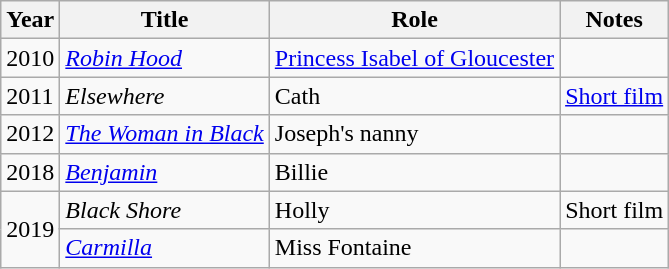<table class="wikitable sortable">
<tr>
<th>Year</th>
<th>Title</th>
<th>Role</th>
<th class="unsortable">Notes</th>
</tr>
<tr>
<td>2010</td>
<td><em><a href='#'>Robin Hood</a></em></td>
<td><a href='#'>Princess Isabel of Gloucester</a></td>
<td></td>
</tr>
<tr>
<td>2011</td>
<td><em>Elsewhere</em></td>
<td>Cath</td>
<td><a href='#'>Short film</a></td>
</tr>
<tr>
<td>2012</td>
<td><em><a href='#'>The Woman in Black</a></em></td>
<td>Joseph's nanny</td>
<td></td>
</tr>
<tr>
<td>2018</td>
<td><em><a href='#'>Benjamin</a></em></td>
<td>Billie</td>
<td></td>
</tr>
<tr>
<td rowspan="2">2019</td>
<td><em>Black Shore</em></td>
<td>Holly</td>
<td>Short film</td>
</tr>
<tr>
<td><em><a href='#'>Carmilla</a></em></td>
<td>Miss Fontaine</td>
<td></td>
</tr>
</table>
